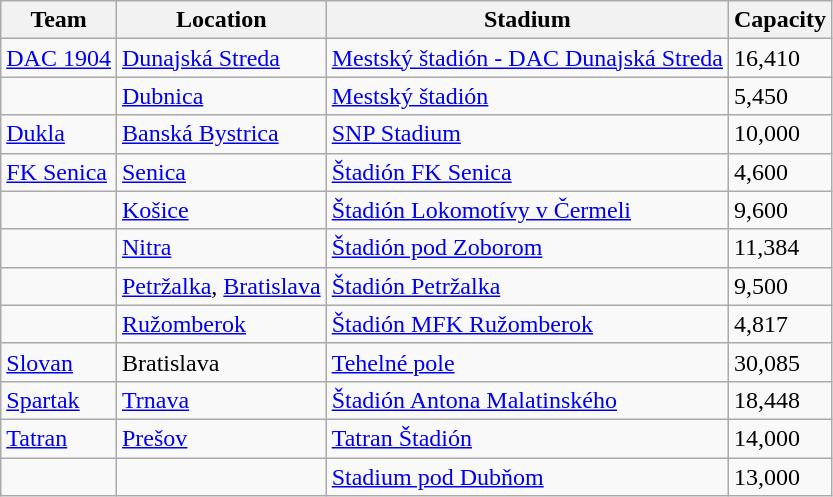<table class="wikitable sortable">
<tr>
<th>Team</th>
<th>Location</th>
<th>Stadium</th>
<th>Capacity</th>
</tr>
<tr>
<td><a href='#'>DAC 1904</a></td>
<td><a href='#'>Dunajská Streda</a></td>
<td><a href='#'>Mestský štadión - DAC Dunajská Streda</a></td>
<td>16,410</td>
</tr>
<tr>
<td></td>
<td><a href='#'>Dubnica</a></td>
<td><a href='#'>Mestský štadión</a></td>
<td>5,450</td>
</tr>
<tr>
<td><a href='#'>Dukla</a></td>
<td><a href='#'>Banská Bystrica</a></td>
<td><a href='#'>SNP Stadium</a></td>
<td>10,000</td>
</tr>
<tr>
<td><a href='#'>FK Senica</a></td>
<td><a href='#'>Senica</a></td>
<td><a href='#'>Štadión FK Senica</a></td>
<td>4,600</td>
</tr>
<tr>
<td></td>
<td><a href='#'>Košice</a></td>
<td><a href='#'>Štadión Lokomotívy v Čermeli</a></td>
<td>9,600</td>
</tr>
<tr>
<td></td>
<td><a href='#'>Nitra</a></td>
<td><a href='#'>Štadión pod Zoborom</a></td>
<td>11,384</td>
</tr>
<tr>
<td></td>
<td><a href='#'>Petržalka</a>, <a href='#'>Bratislava</a></td>
<td><a href='#'>Štadión Petržalka</a></td>
<td>9,500</td>
</tr>
<tr>
<td></td>
<td><a href='#'>Ružomberok</a></td>
<td><a href='#'>Štadión MFK Ružomberok</a></td>
<td>4,817</td>
</tr>
<tr>
<td><a href='#'>Slovan</a></td>
<td>Bratislava</td>
<td><a href='#'>Tehelné pole</a></td>
<td>30,085</td>
</tr>
<tr>
<td><a href='#'>Spartak</a></td>
<td><a href='#'>Trnava</a></td>
<td><a href='#'>Štadión Antona Malatinského</a></td>
<td>18,448</td>
</tr>
<tr>
<td><a href='#'>Tatran</a></td>
<td><a href='#'>Prešov</a></td>
<td><a href='#'>Tatran Štadión</a></td>
<td>14,000</td>
</tr>
<tr>
<td></td>
<td></td>
<td><a href='#'>Stadium pod Dubňom</a></td>
<td>13,000</td>
</tr>
</table>
